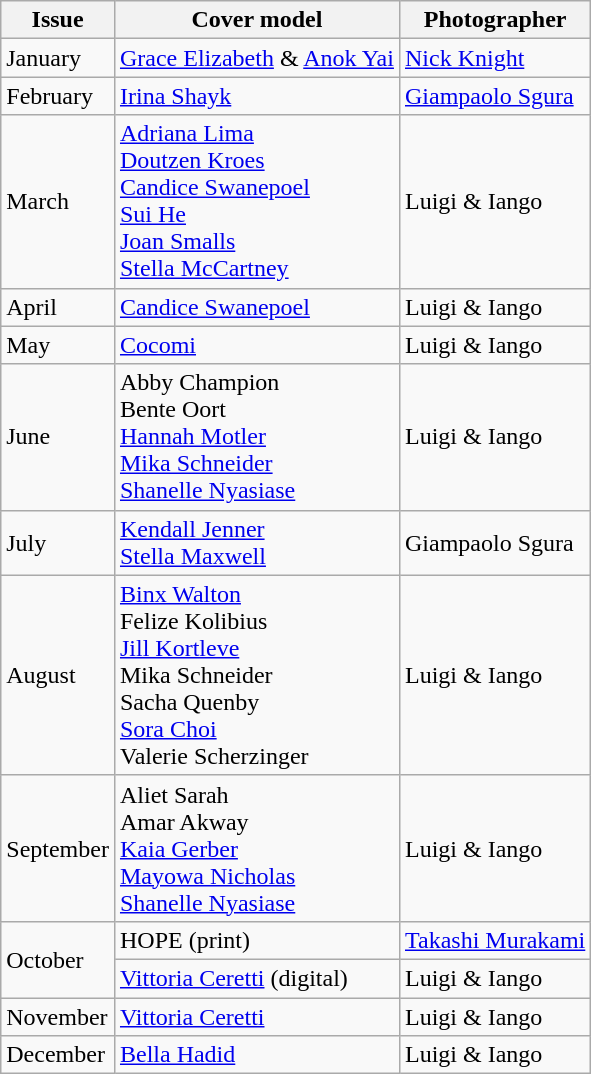<table class="sortable wikitable">
<tr>
<th>Issue</th>
<th>Cover model</th>
<th>Photographer</th>
</tr>
<tr>
<td>January</td>
<td><a href='#'>Grace Elizabeth</a> & <a href='#'>Anok Yai</a></td>
<td><a href='#'>Nick Knight</a></td>
</tr>
<tr>
<td>February</td>
<td><a href='#'>Irina Shayk</a></td>
<td><a href='#'>Giampaolo Sgura</a></td>
</tr>
<tr>
<td>March</td>
<td><a href='#'>Adriana Lima</a><br><a href='#'>Doutzen Kroes</a><br><a href='#'>Candice Swanepoel</a><br><a href='#'>Sui He</a><br><a href='#'>Joan Smalls</a><br><a href='#'>Stella McCartney</a></td>
<td>Luigi & Iango</td>
</tr>
<tr>
<td>April</td>
<td><a href='#'>Candice Swanepoel</a></td>
<td>Luigi & Iango</td>
</tr>
<tr>
<td>May</td>
<td><a href='#'>Cocomi</a></td>
<td>Luigi & Iango</td>
</tr>
<tr>
<td>June</td>
<td>Abby Champion<br>Bente Oort<br><a href='#'>Hannah Motler</a><br><a href='#'>Mika Schneider</a><br><a href='#'>Shanelle Nyasiase</a></td>
<td>Luigi & Iango</td>
</tr>
<tr>
<td>July</td>
<td><a href='#'>Kendall Jenner</a><br><a href='#'>Stella Maxwell</a></td>
<td>Giampaolo Sgura</td>
</tr>
<tr>
<td>August</td>
<td><a href='#'>Binx Walton</a><br>Felize Kolibius<br><a href='#'>Jill Kortleve</a><br>Mika Schneider<br>Sacha Quenby<br><a href='#'>Sora Choi</a><br>Valerie Scherzinger</td>
<td>Luigi & Iango</td>
</tr>
<tr>
<td>September</td>
<td>Aliet Sarah<br>Amar Akway<br><a href='#'>Kaia Gerber</a><br><a href='#'>Mayowa Nicholas</a><br><a href='#'>Shanelle Nyasiase</a></td>
<td>Luigi & Iango</td>
</tr>
<tr>
<td rowspan=2>October</td>
<td>HOPE (print)</td>
<td><a href='#'>Takashi Murakami</a></td>
</tr>
<tr>
<td><a href='#'>Vittoria Ceretti</a> (digital)</td>
<td>Luigi & Iango</td>
</tr>
<tr>
<td>November</td>
<td><a href='#'>Vittoria Ceretti</a></td>
<td>Luigi & Iango</td>
</tr>
<tr>
<td>December</td>
<td><a href='#'>Bella Hadid</a></td>
<td>Luigi & Iango</td>
</tr>
</table>
